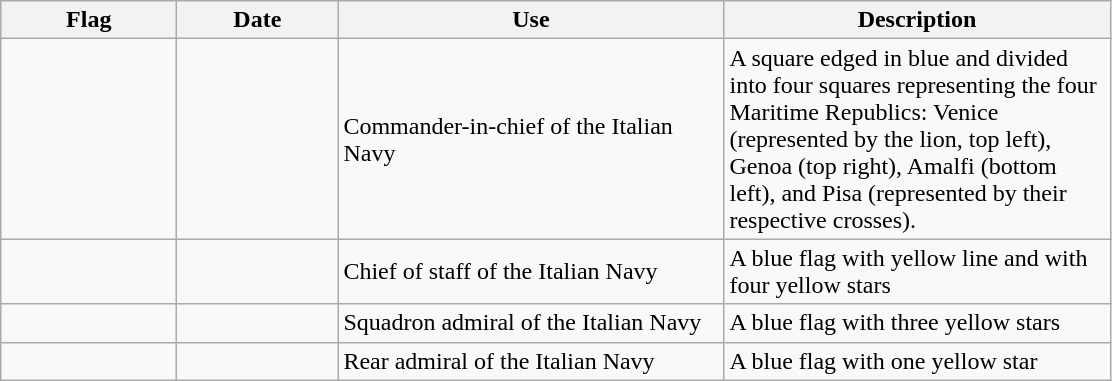<table class="wikitable">
<tr>
<th style="width:110px;">Flag</th>
<th style="width:100px;">Date</th>
<th style="width:250px;">Use</th>
<th style="width:250px;">Description</th>
</tr>
<tr>
<td></td>
<td></td>
<td>Commander-in-chief of the Italian Navy</td>
<td>A square edged in blue and divided into four squares representing the four Maritime Republics: Venice (represented by the lion, top left), Genoa (top right), Amalfi (bottom left), and Pisa (represented by their respective crosses).</td>
</tr>
<tr>
<td></td>
<td></td>
<td>Chief of staff of the Italian Navy</td>
<td>A blue flag with yellow line and with four yellow stars</td>
</tr>
<tr>
<td></td>
<td></td>
<td>Squadron admiral of the Italian Navy</td>
<td>A blue flag with three yellow stars</td>
</tr>
<tr>
<td></td>
<td></td>
<td>Rear admiral of the Italian Navy</td>
<td>A blue flag with one yellow star</td>
</tr>
</table>
